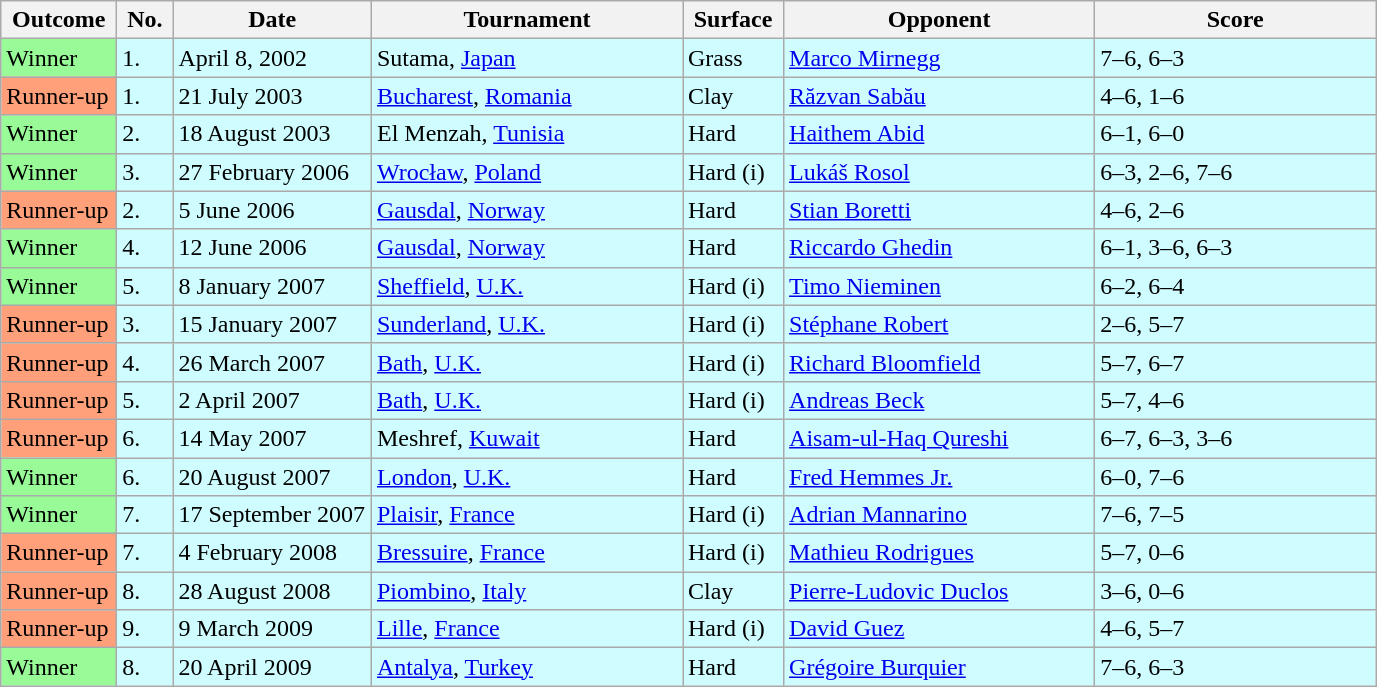<table class="wikitable">
<tr>
<th style="width:70px">Outcome</th>
<th style="width:30px">No.</th>
<th style="width:125px">Date</th>
<th style="width:200px">Tournament</th>
<th style="width:60px">Surface</th>
<th style="width:200px">Opponent</th>
<th style="width:180px" class="unsortable">Score</th>
</tr>
<tr style="background:#cffcff;">
<td style="background:#98fb98;">Winner</td>
<td>1.</td>
<td>April 8, 2002</td>
<td>Sutama, <a href='#'>Japan</a></td>
<td>Grass</td>
<td> <a href='#'>Marco Mirnegg</a></td>
<td>7–6, 6–3</td>
</tr>
<tr style="background:#cffcff;">
<td style="background:#ffa07a;">Runner-up</td>
<td>1.</td>
<td>21 July 2003</td>
<td><a href='#'>Bucharest</a>, <a href='#'>Romania</a></td>
<td>Clay</td>
<td> <a href='#'>Răzvan Sabău</a></td>
<td>4–6, 1–6</td>
</tr>
<tr style="background:#cffcff;">
<td style="background:#98fb98;">Winner</td>
<td>2.</td>
<td>18 August 2003</td>
<td>El Menzah, <a href='#'>Tunisia</a></td>
<td>Hard</td>
<td> <a href='#'>Haithem Abid</a></td>
<td>6–1, 6–0</td>
</tr>
<tr style="background:#cffcff;">
<td style="background:#98fb98;">Winner</td>
<td>3.</td>
<td>27 February 2006</td>
<td><a href='#'>Wrocław</a>, <a href='#'>Poland</a></td>
<td>Hard (i)</td>
<td> <a href='#'>Lukáš Rosol</a></td>
<td>6–3, 2–6, 7–6</td>
</tr>
<tr style="background:#cffcff;">
<td style="background:#ffa07a;">Runner-up</td>
<td>2.</td>
<td>5 June 2006</td>
<td><a href='#'>Gausdal</a>, <a href='#'>Norway</a></td>
<td>Hard</td>
<td> <a href='#'>Stian Boretti</a></td>
<td>4–6, 2–6</td>
</tr>
<tr style="background:#cffcff;">
<td style="background:#98fb98;">Winner</td>
<td>4.</td>
<td>12 June 2006</td>
<td><a href='#'>Gausdal</a>, <a href='#'>Norway</a></td>
<td>Hard</td>
<td> <a href='#'>Riccardo Ghedin</a></td>
<td>6–1, 3–6, 6–3</td>
</tr>
<tr style="background:#cffcff;">
<td style="background:#98fb98;">Winner</td>
<td>5.</td>
<td>8 January 2007</td>
<td><a href='#'>Sheffield</a>, <a href='#'>U.K.</a></td>
<td>Hard (i)</td>
<td> <a href='#'>Timo Nieminen</a></td>
<td>6–2, 6–4</td>
</tr>
<tr style="background:#cffcff;">
<td style="background:#ffa07a;">Runner-up</td>
<td>3.</td>
<td>15 January 2007</td>
<td><a href='#'>Sunderland</a>, <a href='#'>U.K.</a></td>
<td>Hard (i)</td>
<td> <a href='#'>Stéphane Robert</a></td>
<td>2–6, 5–7</td>
</tr>
<tr style="background:#cffcff;">
<td style="background:#ffa07a;">Runner-up</td>
<td>4.</td>
<td>26 March 2007</td>
<td><a href='#'>Bath</a>, <a href='#'>U.K.</a></td>
<td>Hard (i)</td>
<td> <a href='#'>Richard Bloomfield</a></td>
<td>5–7, 6–7</td>
</tr>
<tr style="background:#cffcff;">
<td style="background:#ffa07a;">Runner-up</td>
<td>5.</td>
<td>2 April 2007</td>
<td><a href='#'>Bath</a>, <a href='#'>U.K.</a></td>
<td>Hard (i)</td>
<td> <a href='#'>Andreas Beck</a></td>
<td>5–7, 4–6</td>
</tr>
<tr style="background:#cffcff;">
<td style="background:#ffa07a;">Runner-up</td>
<td>6.</td>
<td>14 May 2007</td>
<td>Meshref, <a href='#'>Kuwait</a></td>
<td>Hard</td>
<td> <a href='#'>Aisam-ul-Haq Qureshi</a></td>
<td>6–7, 6–3, 3–6</td>
</tr>
<tr style="background:#cffcff;">
<td style="background:#98fb98;">Winner</td>
<td>6.</td>
<td>20 August 2007</td>
<td><a href='#'>London</a>, <a href='#'>U.K.</a></td>
<td>Hard</td>
<td> <a href='#'>Fred Hemmes Jr.</a></td>
<td>6–0, 7–6</td>
</tr>
<tr style="background:#cffcff;">
<td style="background:#98fb98;">Winner</td>
<td>7.</td>
<td>17 September 2007</td>
<td><a href='#'>Plaisir</a>, <a href='#'>France</a></td>
<td>Hard (i)</td>
<td> <a href='#'>Adrian Mannarino</a></td>
<td>7–6, 7–5</td>
</tr>
<tr style="background:#cffcff;">
<td style="background:#ffa07a;">Runner-up</td>
<td>7.</td>
<td>4 February 2008</td>
<td><a href='#'>Bressuire</a>, <a href='#'>France</a></td>
<td>Hard (i)</td>
<td> <a href='#'>Mathieu Rodrigues</a></td>
<td>5–7, 0–6</td>
</tr>
<tr style="background:#cffcff;">
<td style="background:#ffa07a;">Runner-up</td>
<td>8.</td>
<td>28 August 2008</td>
<td><a href='#'>Piombino</a>, <a href='#'>Italy</a></td>
<td>Clay</td>
<td> <a href='#'>Pierre-Ludovic Duclos</a></td>
<td>3–6, 0–6</td>
</tr>
<tr style="background:#cffcff;">
<td style="background:#ffa07a;">Runner-up</td>
<td>9.</td>
<td>9 March 2009</td>
<td><a href='#'>Lille</a>, <a href='#'>France</a></td>
<td>Hard (i)</td>
<td> <a href='#'>David Guez</a></td>
<td>4–6, 5–7</td>
</tr>
<tr style="background:#cffcff;">
<td style="background:#98fb98;">Winner</td>
<td>8.</td>
<td>20 April 2009</td>
<td><a href='#'>Antalya</a>, <a href='#'>Turkey</a></td>
<td>Hard</td>
<td> <a href='#'>Grégoire Burquier</a></td>
<td>7–6, 6–3</td>
</tr>
</table>
